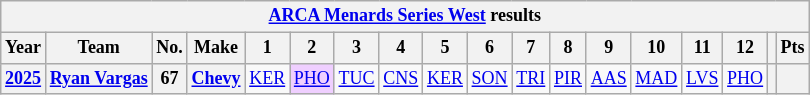<table class="wikitable" style="text-align:center; font-size:75%">
<tr>
<th colspan=19><a href='#'>ARCA Menards Series West</a> results</th>
</tr>
<tr>
<th>Year</th>
<th>Team</th>
<th>No.</th>
<th>Make</th>
<th>1</th>
<th>2</th>
<th>3</th>
<th>4</th>
<th>5</th>
<th>6</th>
<th>7</th>
<th>8</th>
<th>9</th>
<th>10</th>
<th>11</th>
<th>12</th>
<th></th>
<th>Pts</th>
</tr>
<tr>
<th><a href='#'>2025</a></th>
<th><a href='#'>Ryan Vargas</a></th>
<th>67</th>
<th><a href='#'>Chevy</a></th>
<td><a href='#'>KER</a></td>
<td style="background:#EFCFFF;"><a href='#'>PHO</a><br></td>
<td><a href='#'>TUC</a></td>
<td><a href='#'>CNS</a></td>
<td><a href='#'>KER</a></td>
<td><a href='#'>SON</a></td>
<td><a href='#'>TRI</a></td>
<td><a href='#'>PIR</a></td>
<td><a href='#'>AAS</a></td>
<td><a href='#'>MAD</a></td>
<td><a href='#'>LVS</a></td>
<td><a href='#'>PHO</a></td>
<th></th>
<th></th>
</tr>
</table>
